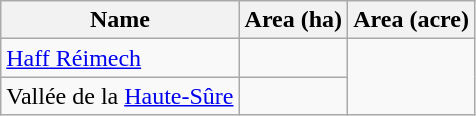<table class="wikitable">
<tr>
<th scope="col" align=left>Name</th>
<th scope="col">Area (ha)</th>
<th scope="col">Area (acre)</th>
</tr>
<tr ---->
<td><a href='#'>Haff Réimech</a></td>
<td></td>
</tr>
<tr ---->
<td>Vallée de la <a href='#'>Haute-Sûre</a></td>
<td></td>
</tr>
</table>
